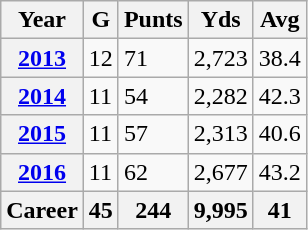<table class="wikitable">
<tr>
<th>Year</th>
<th>G</th>
<th>Punts</th>
<th>Yds</th>
<th>Avg</th>
</tr>
<tr>
<th><a href='#'>2013</a></th>
<td>12</td>
<td>71</td>
<td>2,723</td>
<td>38.4</td>
</tr>
<tr>
<th><a href='#'>2014</a></th>
<td>11</td>
<td>54</td>
<td>2,282</td>
<td>42.3</td>
</tr>
<tr>
<th><a href='#'>2015</a></th>
<td>11</td>
<td>57</td>
<td>2,313</td>
<td>40.6</td>
</tr>
<tr>
<th><a href='#'>2016</a></th>
<td>11</td>
<td>62</td>
<td>2,677</td>
<td>43.2</td>
</tr>
<tr>
<th>Career</th>
<th>45</th>
<th>244</th>
<th>9,995</th>
<th>41</th>
</tr>
</table>
